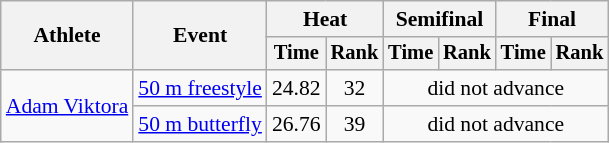<table class=wikitable style="font-size:90%">
<tr>
<th rowspan=2>Athlete</th>
<th rowspan=2>Event</th>
<th colspan="2">Heat</th>
<th colspan="2">Semifinal</th>
<th colspan="2">Final</th>
</tr>
<tr style="font-size:95%">
<th>Time</th>
<th>Rank</th>
<th>Time</th>
<th>Rank</th>
<th>Time</th>
<th>Rank</th>
</tr>
<tr align=center>
<td align=left rowspan=2><a href='#'>Adam Viktora</a></td>
<td align=left><a href='#'>50 m freestyle</a></td>
<td>24.82</td>
<td>32</td>
<td colspan=4>did not advance</td>
</tr>
<tr align=center>
<td align=left><a href='#'>50 m butterfly</a></td>
<td>26.76</td>
<td>39</td>
<td colspan=4>did not advance</td>
</tr>
</table>
